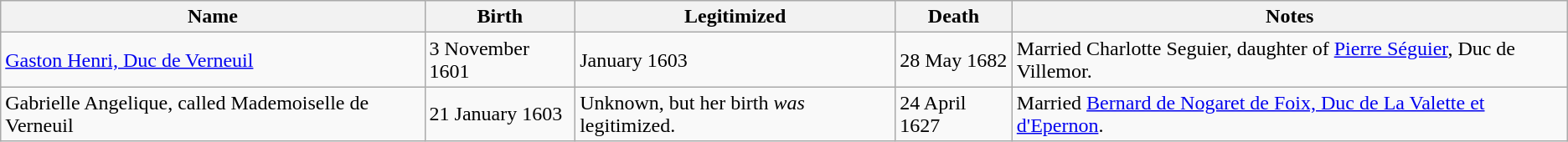<table class="wikitable">
<tr>
<th>Name</th>
<th>Birth</th>
<th>Legitimized</th>
<th>Death</th>
<th>Notes</th>
</tr>
<tr>
<td><a href='#'>Gaston Henri, Duc de Verneuil</a></td>
<td>3 November 1601</td>
<td>January 1603</td>
<td>28 May 1682</td>
<td>Married Charlotte Seguier, daughter of <a href='#'>Pierre Séguier</a>, Duc de Villemor.</td>
</tr>
<tr>
<td>Gabrielle Angelique, called Mademoiselle de Verneuil</td>
<td>21 January 1603</td>
<td>Unknown, but her birth <em>was</em> legitimized.</td>
<td>24 April 1627</td>
<td>Married <a href='#'>Bernard de Nogaret de Foix, Duc de La Valette et d'Epernon</a>.</td>
</tr>
</table>
